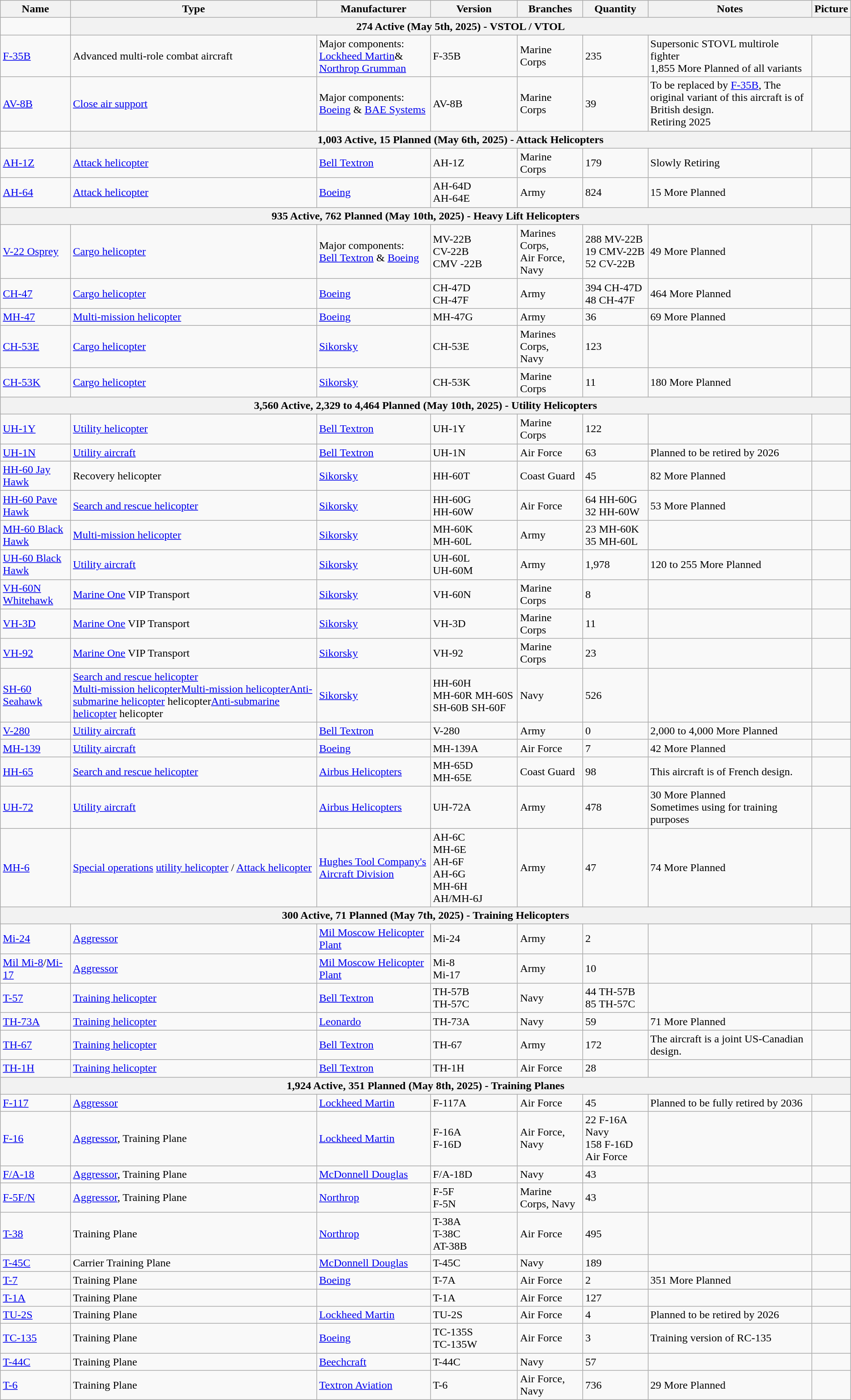<table class="wikitable">
<tr>
<th>Name</th>
<th>Type</th>
<th>Manufacturer</th>
<th>Version</th>
<th>Branches</th>
<th>Quantity</th>
<th>Notes</th>
<th>Picture</th>
</tr>
<tr>
<td></td>
<th colspan="7">274 Active (May 5th, 2025) - VSTOL / VTOL</th>
</tr>
<tr>
<td><a href='#'>F-35B</a></td>
<td>Advanced multi-role combat aircraft</td>
<td>Major components:<br><a href='#'>Lockheed Martin</a>& <a href='#'>Northrop Grumman</a></td>
<td>F-35B</td>
<td>Marine Corps</td>
<td>235</td>
<td>Supersonic STOVL multirole fighter<br>1,855 More Planned of all variants</td>
<td></td>
</tr>
<tr>
<td><a href='#'>AV-8B</a></td>
<td><a href='#'>Close air support</a></td>
<td>Major components:<br><a href='#'>Boeing</a> & <a href='#'>BAE Systems</a></td>
<td>AV-8B</td>
<td>Marine Corps</td>
<td>39</td>
<td>To be replaced by <a href='#'>F-35B</a>, The original variant of this aircraft is of British design.<br>Retiring 2025</td>
<td></td>
</tr>
<tr>
<td></td>
<th colspan="7">1,003 Active, 15 Planned (May 6th, 2025) - Attack Helicopters</th>
</tr>
<tr>
<td><a href='#'>AH-1Z</a></td>
<td><a href='#'>Attack helicopter</a></td>
<td><a href='#'>Bell Textron</a></td>
<td>AH-1Z</td>
<td>Marine Corps</td>
<td>179</td>
<td>Slowly Retiring</td>
<td></td>
</tr>
<tr>
<td><a href='#'>AH-64</a></td>
<td><a href='#'>Attack helicopter</a></td>
<td><a href='#'>Boeing</a></td>
<td>AH-64D<br>AH-64E</td>
<td>Army</td>
<td>824</td>
<td>15 More Planned</td>
<td></td>
</tr>
<tr>
<th colspan="8">935 Active, 762 Planned (May 10th, 2025) - Heavy Lift Helicopters</th>
</tr>
<tr>
<td><a href='#'>V-22 Osprey</a></td>
<td><a href='#'>Cargo helicopter</a></td>
<td>Major components:<br><a href='#'>Bell Textron</a> & <a href='#'>Boeing</a></td>
<td>MV-22B<br>CV-22B<br>CMV -22B</td>
<td>Marines Corps,<br>Air Force, Navy</td>
<td>288 MV-22B<br>19 CMV-22B<br>52 CV-22B</td>
<td>49 More Planned</td>
<td></td>
</tr>
<tr>
<td><a href='#'>CH-47</a></td>
<td><a href='#'>Cargo helicopter</a></td>
<td><a href='#'>Boeing</a></td>
<td>CH-47D<br>CH-47F</td>
<td>Army</td>
<td>394 CH-47D<br>48 CH-47F</td>
<td>464 More Planned</td>
<td></td>
</tr>
<tr>
<td><a href='#'>MH-47</a></td>
<td><a href='#'>Multi-mission helicopter</a></td>
<td><a href='#'>Boeing</a></td>
<td>MH-47G</td>
<td>Army</td>
<td>36</td>
<td>69 More Planned</td>
<td></td>
</tr>
<tr>
<td><a href='#'>CH-53E</a></td>
<td><a href='#'>Cargo helicopter</a></td>
<td><a href='#'>Sikorsky</a></td>
<td>CH-53E</td>
<td>Marines Corps,<br>Navy</td>
<td>123</td>
<td></td>
<td></td>
</tr>
<tr>
<td><a href='#'>CH-53K</a></td>
<td><a href='#'>Cargo helicopter</a></td>
<td><a href='#'>Sikorsky</a></td>
<td>CH-53K</td>
<td>Marine Corps</td>
<td>11</td>
<td>180 More Planned</td>
<td></td>
</tr>
<tr>
<th colspan="8">3,560 Active, 2,329 to 4,464 Planned (May 10th, 2025) - Utility Helicopters</th>
</tr>
<tr>
<td><a href='#'>UH-1Y</a></td>
<td><a href='#'>Utility helicopter</a></td>
<td><a href='#'>Bell Textron</a></td>
<td>UH-1Y</td>
<td>Marine Corps</td>
<td>122</td>
<td></td>
<td></td>
</tr>
<tr>
<td><a href='#'>UH-1N</a></td>
<td><a href='#'>Utility aircraft</a></td>
<td><a href='#'>Bell Textron</a></td>
<td>UH-1N</td>
<td>Air Force</td>
<td>63</td>
<td>Planned to be retired by 2026</td>
<td></td>
</tr>
<tr>
<td><a href='#'>HH-60 Jay Hawk</a></td>
<td>Recovery helicopter</td>
<td><a href='#'>Sikorsky</a></td>
<td>HH-60T</td>
<td>Coast Guard</td>
<td>45</td>
<td>82 More Planned</td>
<td></td>
</tr>
<tr>
<td><a href='#'>HH-60 Pave Hawk</a></td>
<td><a href='#'>Search and rescue helicopter</a></td>
<td><a href='#'>Sikorsky</a></td>
<td>HH-60G<br>HH-60W</td>
<td>Air Force</td>
<td>64 HH-60G<br>32 HH-60W</td>
<td>53 More Planned</td>
<td></td>
</tr>
<tr>
<td><a href='#'>MH-60 Black Hawk</a></td>
<td><a href='#'>Multi-mission helicopter</a></td>
<td><a href='#'>Sikorsky</a></td>
<td>MH-60K<br>MH-60L</td>
<td>Army</td>
<td>23 MH-60K<br>35 MH-60L</td>
<td></td>
<td></td>
</tr>
<tr>
<td><a href='#'>UH-60 Black Hawk</a></td>
<td><a href='#'>Utility aircraft</a></td>
<td><a href='#'>Sikorsky</a></td>
<td>UH-60L<br>UH-60M</td>
<td>Army</td>
<td>1,978</td>
<td>120 to 255 More Planned</td>
<td></td>
</tr>
<tr>
<td><a href='#'>VH-60N Whitehawk</a></td>
<td><a href='#'>Marine One</a> VIP Transport</td>
<td><a href='#'>Sikorsky</a></td>
<td>VH-60N</td>
<td>Marine Corps</td>
<td>8</td>
<td></td>
<td></td>
</tr>
<tr>
<td><a href='#'>VH-3D</a></td>
<td><a href='#'>Marine One</a> VIP Transport</td>
<td><a href='#'>Sikorsky</a></td>
<td>VH-3D</td>
<td>Marine Corps</td>
<td>11</td>
<td></td>
<td></td>
</tr>
<tr>
<td><a href='#'>VH-92</a></td>
<td><a href='#'>Marine One</a> VIP Transport</td>
<td><a href='#'>Sikorsky</a></td>
<td>VH-92</td>
<td>Marine Corps</td>
<td>23</td>
<td></td>
<td></td>
</tr>
<tr>
<td><a href='#'>SH-60 Seahawk</a></td>
<td><a href='#'>Search and rescue helicopter</a><br><a href='#'>Multi-mission helicopter</a><a href='#'>Multi-mission helicopter</a><a href='#'>Anti-submarine helicopter</a> helicopter<a href='#'>Anti-submarine helicopter</a> helicopter</td>
<td><a href='#'>Sikorsky</a></td>
<td>HH-60H<br>MH-60R MH-60S SH-60B SH-60F</td>
<td>Navy</td>
<td>526</td>
<td></td>
<td></td>
</tr>
<tr>
<td><a href='#'>V-280</a></td>
<td><a href='#'>Utility aircraft</a></td>
<td><a href='#'>Bell Textron</a></td>
<td>V-280</td>
<td>Army</td>
<td>0</td>
<td>2,000 to 4,000 More Planned</td>
<td></td>
</tr>
<tr>
<td><a href='#'>MH-139</a></td>
<td><a href='#'>Utility aircraft</a></td>
<td><a href='#'>Boeing</a></td>
<td>MH-139A</td>
<td>Air Force</td>
<td>7</td>
<td>42 More Planned</td>
<td></td>
</tr>
<tr>
<td><a href='#'>HH-65</a></td>
<td><a href='#'>Search and rescue helicopter</a></td>
<td><a href='#'>Airbus Helicopters</a></td>
<td>MH-65D<br>MH-65E</td>
<td>Coast Guard</td>
<td>98</td>
<td>This aircraft is of French design.</td>
<td></td>
</tr>
<tr>
<td><a href='#'>UH-72</a></td>
<td><a href='#'>Utility aircraft</a></td>
<td><a href='#'>Airbus Helicopters</a></td>
<td>UH-72A</td>
<td>Army</td>
<td>478</td>
<td>30 More Planned<br>Sometimes using for training purposes</td>
<td></td>
</tr>
<tr>
<td><a href='#'>MH-6</a></td>
<td><a href='#'>Special operations</a> <a href='#'>utility helicopter</a> / <a href='#'>Attack helicopter</a></td>
<td><a href='#'>Hughes Tool Company's Aircraft Division</a></td>
<td>AH-6C<br>MH-6E<br>AH-6F<br>AH-6G<br>MH-6H<br>AH/MH-6J</td>
<td>Army</td>
<td>47</td>
<td>74 More Planned</td>
<td></td>
</tr>
<tr>
<th colspan="8">300 Active, 71 Planned (May 7th, 2025) - Training Helicopters</th>
</tr>
<tr>
<td><a href='#'>Mi-24</a></td>
<td><a href='#'>Aggressor</a></td>
<td><a href='#'>Mil Moscow Helicopter Plant</a></td>
<td>Mi-24</td>
<td>Army</td>
<td>2</td>
<td></td>
<td></td>
</tr>
<tr>
<td><a href='#'>Mil Mi-8</a>/<a href='#'>Mi-17</a></td>
<td><a href='#'>Aggressor</a></td>
<td><a href='#'>Mil Moscow Helicopter Plant</a></td>
<td>Mi-8<br>Mi-17</td>
<td>Army</td>
<td>10</td>
<td></td>
<td></td>
</tr>
<tr>
<td><a href='#'>T-57</a></td>
<td><a href='#'>Training helicopter</a></td>
<td><a href='#'>Bell Textron</a></td>
<td>TH-57B<br>TH-57C</td>
<td>Navy</td>
<td>44 TH-57B<br>85 TH-57C</td>
<td></td>
<td></td>
</tr>
<tr>
<td><a href='#'>TH-73A</a></td>
<td><a href='#'>Training helicopter</a></td>
<td><a href='#'>Leonardo</a></td>
<td>TH-73A</td>
<td>Navy</td>
<td>59</td>
<td>71 More Planned</td>
<td></td>
</tr>
<tr>
<td><a href='#'>TH-67</a></td>
<td><a href='#'>Training helicopter</a></td>
<td><a href='#'>Bell Textron</a></td>
<td>TH-67</td>
<td>Army</td>
<td>172</td>
<td>The aircraft is a joint US-Canadian design.</td>
<td></td>
</tr>
<tr>
<td><a href='#'>TH-1H</a></td>
<td><a href='#'>Training helicopter</a></td>
<td><a href='#'>Bell Textron</a></td>
<td>TH-1H</td>
<td>Air Force</td>
<td>28</td>
<td></td>
<td></td>
</tr>
<tr>
<th colspan="8">1,924 Active, 351 Planned (May 8th, 2025) - Training Planes</th>
</tr>
<tr>
<td><a href='#'>F-117</a></td>
<td><a href='#'>Aggressor</a></td>
<td><a href='#'>Lockheed Martin</a></td>
<td>F-117A</td>
<td>Air Force</td>
<td>45</td>
<td>Planned to be fully retired by 2036</td>
<td></td>
</tr>
<tr>
<td><a href='#'>F-16</a></td>
<td><a href='#'>Aggressor</a>, Training Plane</td>
<td><a href='#'>Lockheed Martin</a></td>
<td>F-16A<br>F-16D</td>
<td>Air Force, Navy</td>
<td>22 F-16A Navy<br>158 F-16D Air Force</td>
<td></td>
<td></td>
</tr>
<tr>
<td><a href='#'>F/A-18</a></td>
<td><a href='#'>Aggressor</a>, Training Plane</td>
<td><a href='#'>McDonnell Douglas</a></td>
<td>F/A-18D</td>
<td>Navy</td>
<td>43</td>
<td></td>
<td></td>
</tr>
<tr>
<td><a href='#'>F-5F/N</a></td>
<td><a href='#'>Aggressor</a>, Training Plane</td>
<td><a href='#'>Northrop</a></td>
<td>F-5F<br>F-5N</td>
<td>Marine Corps, Navy</td>
<td>43</td>
<td></td>
<td></td>
</tr>
<tr>
<td><a href='#'>T-38</a></td>
<td>Training Plane</td>
<td><a href='#'>Northrop</a></td>
<td>T-38A<br>T-38C<br>AT-38B</td>
<td>Air Force</td>
<td>495</td>
<td></td>
<td></td>
</tr>
<tr>
<td><a href='#'>T-45C</a></td>
<td>Carrier Training Plane</td>
<td><a href='#'>McDonnell Douglas</a></td>
<td>T-45C</td>
<td>Navy</td>
<td>189</td>
<td></td>
<td></td>
</tr>
<tr>
<td><a href='#'>T-7</a></td>
<td>Training Plane</td>
<td><a href='#'>Boeing</a></td>
<td>T-7A</td>
<td>Air Force</td>
<td>2</td>
<td>351 More Planned</td>
<td></td>
</tr>
<tr>
<td><a href='#'>T-1A</a></td>
<td>Training Plane</td>
<td></td>
<td>T-1A</td>
<td>Air Force</td>
<td>127</td>
<td></td>
<td></td>
</tr>
<tr>
<td><a href='#'>TU-2S</a></td>
<td>Training Plane</td>
<td><a href='#'>Lockheed Martin</a></td>
<td>TU-2S</td>
<td>Air Force</td>
<td>4</td>
<td>Planned to be retired by 2026</td>
<td></td>
</tr>
<tr>
<td><a href='#'>TC-135</a></td>
<td>Training Plane</td>
<td><a href='#'>Boeing</a></td>
<td>TC-135S<br>TC-135W</td>
<td>Air Force</td>
<td>3</td>
<td>Training version of RC-135</td>
<td></td>
</tr>
<tr>
<td><a href='#'>T-44C</a></td>
<td>Training Plane</td>
<td><a href='#'>Beechcraft</a></td>
<td>T-44C</td>
<td>Navy</td>
<td>57</td>
<td></td>
<td></td>
</tr>
<tr>
<td><a href='#'>T-6</a></td>
<td>Training Plane</td>
<td><a href='#'>Textron Aviation</a></td>
<td>T-6</td>
<td>Air Force, Navy</td>
<td>736</td>
<td>29 More Planned</td>
<td></td>
</tr>
</table>
